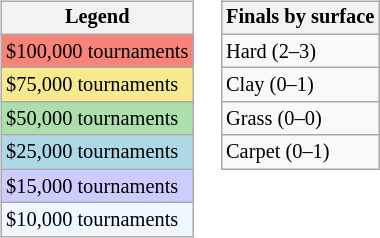<table>
<tr valign=top>
<td><br><table class=wikitable style="font-size:85%">
<tr>
<th>Legend</th>
</tr>
<tr style="background:#f88379;">
<td>$100,000 tournaments</td>
</tr>
<tr style="background:#f7e98e;">
<td>$75,000 tournaments</td>
</tr>
<tr style="background:#addfad;">
<td>$50,000 tournaments</td>
</tr>
<tr style="background:lightblue;">
<td>$25,000 tournaments</td>
</tr>
<tr style="background:#ccccff;">
<td>$15,000 tournaments</td>
</tr>
<tr style="background:#f0f8ff;">
<td>$10,000 tournaments</td>
</tr>
</table>
</td>
<td><br><table class=wikitable style="font-size:85%">
<tr>
<th>Finals by surface</th>
</tr>
<tr>
<td>Hard (2–3)</td>
</tr>
<tr>
<td>Clay (0–1)</td>
</tr>
<tr>
<td>Grass (0–0)</td>
</tr>
<tr>
<td>Carpet (0–1)</td>
</tr>
</table>
</td>
</tr>
</table>
